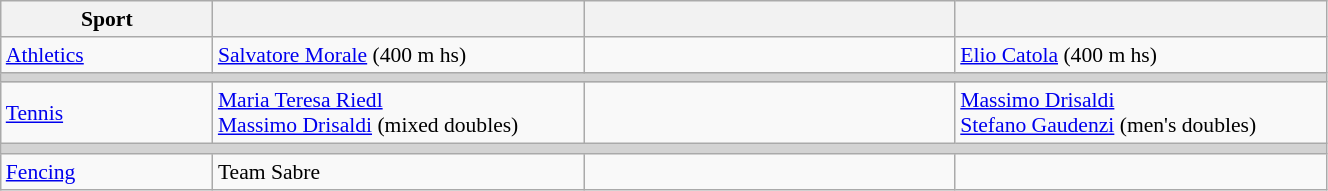<table class="wikitable" width=70% style="font-size:90%; text-align:left;">
<tr>
<th width=16%>Sport</th>
<th width=28%></th>
<th width=28%></th>
<th width=28%></th>
</tr>
<tr>
<td> <a href='#'>Athletics</a></td>
<td><a href='#'>Salvatore Morale</a> (400 m hs)</td>
<td></td>
<td><a href='#'>Elio Catola</a> (400 m hs)</td>
</tr>
<tr bgcolor=lightgrey>
<td colspan=4></td>
</tr>
<tr>
<td> <a href='#'>Tennis</a></td>
<td><a href='#'>Maria Teresa Riedl</a><br><a href='#'>Massimo Drisaldi</a> (mixed doubles)</td>
<td></td>
<td><a href='#'>Massimo Drisaldi</a><br><a href='#'>Stefano Gaudenzi</a> (men's doubles)</td>
</tr>
<tr bgcolor=lightgrey>
<td colspan=4></td>
</tr>
<tr>
<td align=left> <a href='#'>Fencing</a></td>
<td>Team Sabre</td>
<td></td>
<td></td>
</tr>
</table>
